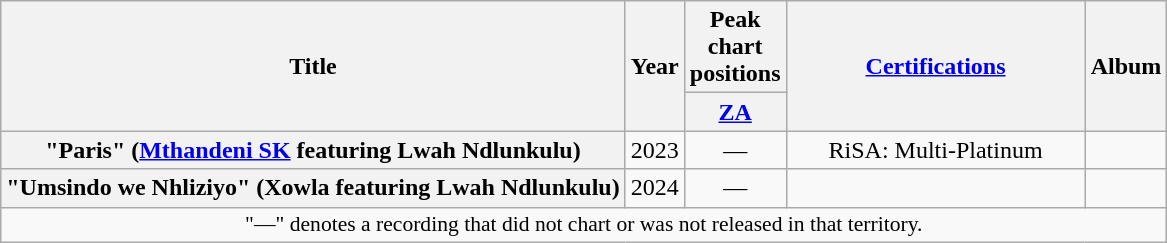<table class="wikitable plainrowheaders" style="text-align:center;">
<tr>
<th scope="col" rowspan="2">Title</th>
<th scope="col" rowspan="2">Year</th>
<th scope="col" colspan="1">Peak chart positions</th>
<th scope="col" rowspan="2" style="width:12em;"><a href='#'>Certifications</a></th>
<th scope="col" rowspan="2">Album</th>
</tr>
<tr>
<th scope="col" style="width:3em;font-size:100%;"><a href='#'>ZA</a><br></th>
</tr>
<tr>
<th scope="row">"Paris" (<a href='#'>Mthandeni SK</a> featuring Lwah Ndlunkulu)</th>
<td>2023</td>
<td>—</td>
<td>RiSA: Multi-Platinum</td>
<td></td>
</tr>
<tr>
<th scope="row">"Umsindo we Nhliziyo" (Xowla featuring Lwah Ndlunkulu)</th>
<td>2024</td>
<td>—</td>
<td></td>
<td></td>
</tr>
<tr>
<td colspan="8" style="font-size:90%">"—" denotes a recording that did not chart or was not released in that territory.</td>
</tr>
</table>
